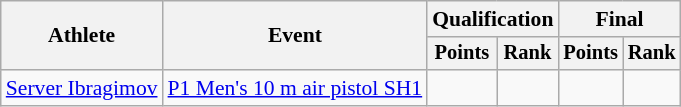<table class="wikitable" style="font-size:90%">
<tr>
<th rowspan="2">Athlete</th>
<th rowspan="2">Event</th>
<th colspan="2">Qualification</th>
<th colspan="2">Final</th>
</tr>
<tr style="font-size:95%">
<th>Points</th>
<th>Rank</th>
<th>Points</th>
<th>Rank</th>
</tr>
<tr align=center>
<td align=left><a href='#'>Server Ibragimov</a></td>
<td align=left><a href='#'>P1 Men's 10 m air pistol SH1</a></td>
<td></td>
<td></td>
<td></td>
<td></td>
</tr>
</table>
